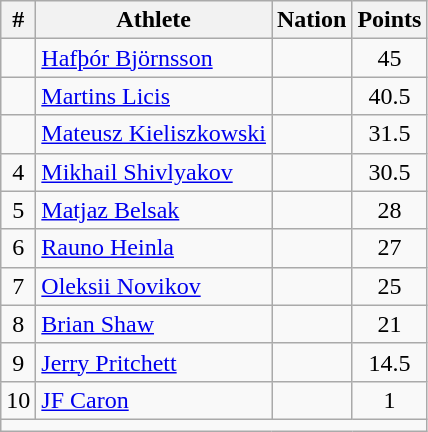<table class="wikitable" style="text-align:center">
<tr>
<th scope="col" style="width: 10px;">#</th>
<th scope="col">Athlete</th>
<th scope="col">Nation</th>
<th scope="col" style="width: 10px;">Points</th>
</tr>
<tr>
<td></td>
<td align=left><a href='#'>Hafþór Björnsson</a></td>
<td align=left></td>
<td>45</td>
</tr>
<tr>
<td></td>
<td align=left><a href='#'>Martins Licis</a></td>
<td align=left></td>
<td>40.5</td>
</tr>
<tr>
<td></td>
<td align=left><a href='#'>Mateusz Kieliszkowski</a></td>
<td align=left></td>
<td>31.5</td>
</tr>
<tr>
<td>4</td>
<td align=left><a href='#'>Mikhail Shivlyakov</a></td>
<td align=left></td>
<td>30.5</td>
</tr>
<tr>
<td>5</td>
<td align=left><a href='#'>Matjaz Belsak</a></td>
<td align=left></td>
<td>28</td>
</tr>
<tr>
<td>6</td>
<td align=left><a href='#'>Rauno Heinla</a></td>
<td align=left></td>
<td>27</td>
</tr>
<tr>
<td>7</td>
<td align=left><a href='#'>Oleksii Novikov</a></td>
<td align=left></td>
<td>25</td>
</tr>
<tr>
<td>8</td>
<td align=left><a href='#'>Brian Shaw</a></td>
<td align=left></td>
<td>21</td>
</tr>
<tr>
<td>9</td>
<td align=left><a href='#'>Jerry Pritchett</a></td>
<td align=left></td>
<td>14.5</td>
</tr>
<tr>
<td>10</td>
<td align=left><a href='#'>JF Caron</a></td>
<td align=left></td>
<td>1</td>
</tr>
<tr class="sortbottom">
<td colspan="4"></td>
</tr>
</table>
